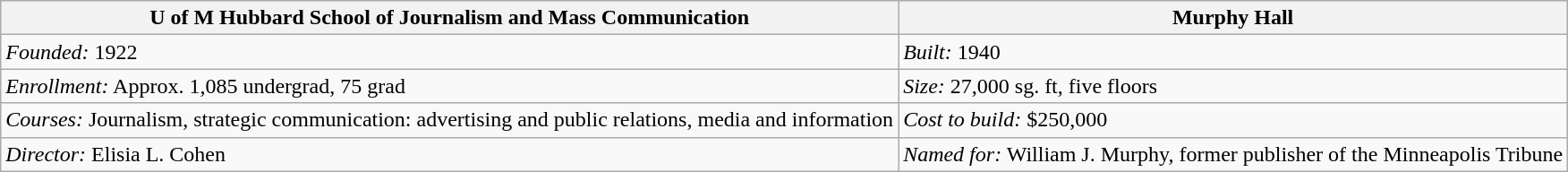<table class="wikitable">
<tr>
<th>U of M Hubbard School of Journalism and Mass Communication</th>
<th>Murphy Hall</th>
</tr>
<tr>
<td><em>Founded:</em> 1922</td>
<td><em>Built:</em> 1940</td>
</tr>
<tr>
<td><em>Enrollment:</em> Approx. 1,085 undergrad, 75 grad</td>
<td><em>Size:</em> 27,000 sg. ft, five floors</td>
</tr>
<tr>
<td><em>Courses:</em> Journalism, strategic communication: advertising and public relations, media and information</td>
<td><em>Cost to build:</em> $250,000</td>
</tr>
<tr>
<td><em>Director:</em> Elisia L. Cohen</td>
<td><em>Named for:</em> William J. Murphy, former publisher of the Minneapolis Tribune</td>
</tr>
</table>
